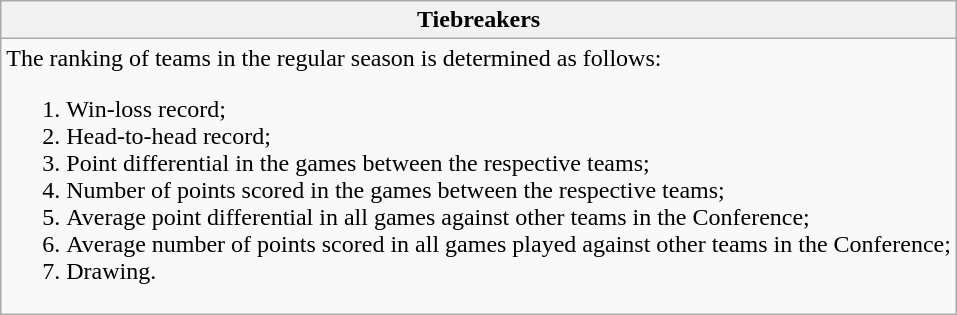<table class="wikitable collapsible collapsed">
<tr>
<th>Tiebreakers</th>
</tr>
<tr>
<td>The ranking of teams in the regular season is determined as follows:<br><ol><li>Win-loss record;</li><li>Head-to-head record;</li><li>Point differential in the games between the respective teams;</li><li>Number of points scored in the games between the respective teams;</li><li>Average point differential in all games against other teams in the Conference;</li><li>Average number of points scored in all games played against other teams in the Conference;</li><li>Drawing.</li></ol></td>
</tr>
</table>
